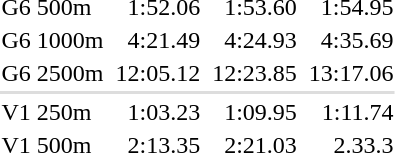<table>
<tr>
<td>G6 500m</td>
<td></td>
<td align=right>1:52.06</td>
<td></td>
<td align=right>1:53.60</td>
<td></td>
<td align=right>1:54.95</td>
</tr>
<tr>
<td>G6 1000m</td>
<td></td>
<td align=right>4:21.49</td>
<td></td>
<td align=right>4:24.93</td>
<td></td>
<td align=right>4:35.69</td>
</tr>
<tr>
<td>G6 2500m</td>
<td></td>
<td align=right>12:05.12</td>
<td></td>
<td align=right>12:23.85</td>
<td></td>
<td align=right>13:17.06</td>
</tr>
<tr bgcolor=#DDDDDD>
<td colspan=7></td>
</tr>
<tr>
<td>V1 250m</td>
<td></td>
<td align=right>1:03.23</td>
<td></td>
<td align=right>1:09.95</td>
<td></td>
<td align=right>1:11.74</td>
</tr>
<tr>
<td>V1 500m</td>
<td></td>
<td align=right>2:13.35</td>
<td></td>
<td align=right>2:21.03</td>
<td></td>
<td align=right>2.33.3</td>
</tr>
</table>
